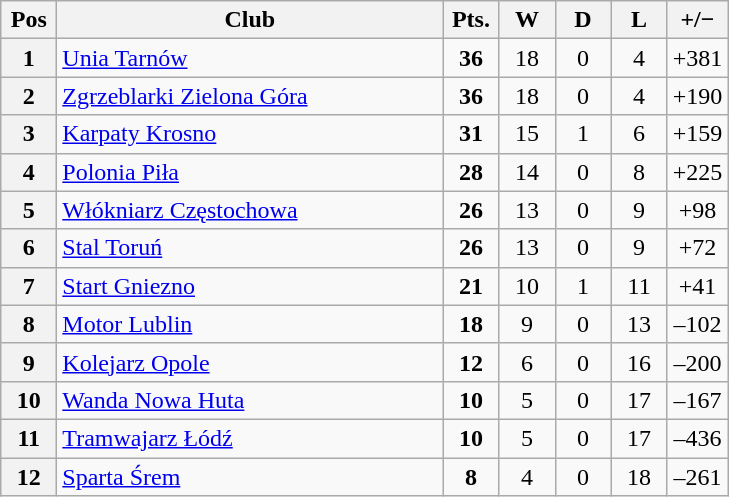<table class="wikitable">
<tr>
<th width=30>Pos</th>
<th width=250>Club</th>
<th width=30>Pts.</th>
<th width=30>W</th>
<th width=30>D</th>
<th width=30>L</th>
<th width=30>+/−</th>
</tr>
<tr align=center>
<th>1</th>
<td align=left><a href='#'>Unia Tarnów</a></td>
<td><strong>36</strong></td>
<td>18</td>
<td>0</td>
<td>4</td>
<td>+381</td>
</tr>
<tr align=center>
<th>2</th>
<td align=left><a href='#'>Zgrzeblarki Zielona Góra</a></td>
<td><strong>36</strong></td>
<td>18</td>
<td>0</td>
<td>4</td>
<td>+190</td>
</tr>
<tr align=center>
<th>3</th>
<td align=left><a href='#'>Karpaty Krosno</a></td>
<td><strong>31</strong></td>
<td>15</td>
<td>1</td>
<td>6</td>
<td>+159</td>
</tr>
<tr align=center>
<th>4</th>
<td align=left><a href='#'>Polonia Piła</a></td>
<td><strong>28</strong></td>
<td>14</td>
<td>0</td>
<td>8</td>
<td>+225</td>
</tr>
<tr align=center>
<th>5</th>
<td align=left><a href='#'>Włókniarz Częstochowa</a></td>
<td><strong>26</strong></td>
<td>13</td>
<td>0</td>
<td>9</td>
<td>+98</td>
</tr>
<tr align=center>
<th>6</th>
<td align=left><a href='#'>Stal Toruń</a></td>
<td><strong>26</strong></td>
<td>13</td>
<td>0</td>
<td>9</td>
<td>+72</td>
</tr>
<tr align=center>
<th>7</th>
<td align=left><a href='#'>Start Gniezno</a></td>
<td><strong>21</strong></td>
<td>10</td>
<td>1</td>
<td>11</td>
<td>+41</td>
</tr>
<tr align=center>
<th>8</th>
<td align=left><a href='#'>Motor Lublin</a></td>
<td><strong>18</strong></td>
<td>9</td>
<td>0</td>
<td>13</td>
<td>–102</td>
</tr>
<tr align=center>
<th>9</th>
<td align=left><a href='#'>Kolejarz Opole</a></td>
<td><strong>12</strong></td>
<td>6</td>
<td>0</td>
<td>16</td>
<td>–200</td>
</tr>
<tr align=center>
<th>10</th>
<td align=left><a href='#'>Wanda Nowa Huta</a></td>
<td><strong>10</strong></td>
<td>5</td>
<td>0</td>
<td>17</td>
<td>–167</td>
</tr>
<tr align=center>
<th>11</th>
<td align=left><a href='#'>Tramwajarz Łódź</a></td>
<td><strong>10</strong></td>
<td>5</td>
<td>0</td>
<td>17</td>
<td>–436</td>
</tr>
<tr align=center>
<th>12</th>
<td align=left><a href='#'>Sparta Śrem</a></td>
<td><strong>8</strong></td>
<td>4</td>
<td>0</td>
<td>18</td>
<td>–261</td>
</tr>
</table>
